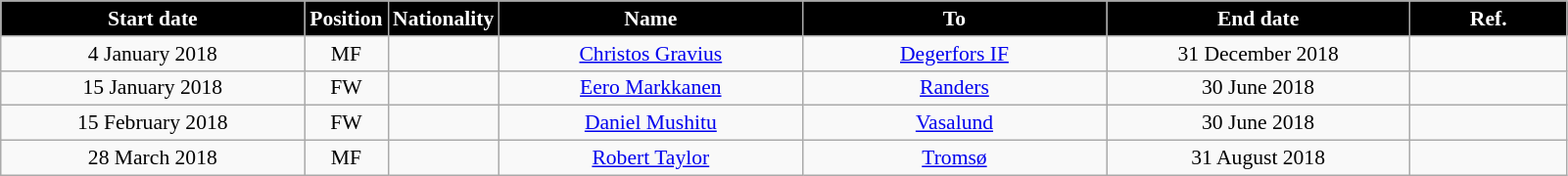<table class="wikitable"  style="text-align:center; font-size:90%; ">
<tr>
<th style="background:#000000; color:white; width:200px;">Start date</th>
<th style="background:#000000; color:white; width:50px;">Position</th>
<th style="background:#000000; color:white; width:50px;">Nationality</th>
<th style="background:#000000; color:white; width:200px;">Name</th>
<th style="background:#000000; color:white; width:200px;">To</th>
<th style="background:#000000; color:white; width:200px;">End date</th>
<th style="background:#000000; color:white; width:100px;">Ref.</th>
</tr>
<tr>
<td>4 January 2018</td>
<td>MF</td>
<td></td>
<td><a href='#'>Christos Gravius</a></td>
<td><a href='#'>Degerfors IF</a></td>
<td>31 December 2018</td>
<td></td>
</tr>
<tr>
<td>15 January 2018</td>
<td>FW</td>
<td></td>
<td><a href='#'>Eero Markkanen</a></td>
<td><a href='#'>Randers</a></td>
<td>30 June 2018</td>
<td></td>
</tr>
<tr>
<td>15 February 2018</td>
<td>FW</td>
<td></td>
<td><a href='#'>Daniel Mushitu</a></td>
<td><a href='#'>Vasalund</a></td>
<td>30 June 2018</td>
<td></td>
</tr>
<tr>
<td>28 March 2018</td>
<td>MF</td>
<td></td>
<td><a href='#'>Robert Taylor</a></td>
<td><a href='#'>Tromsø</a></td>
<td>31 August 2018</td>
<td></td>
</tr>
</table>
